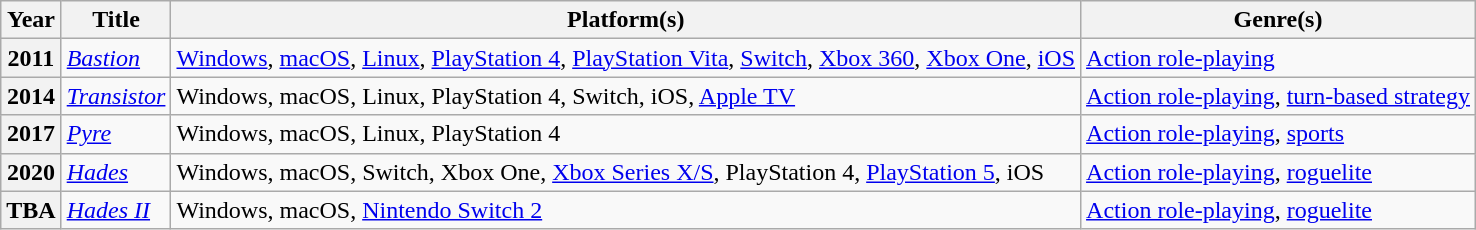<table class="wikitable sortable plainrowheaders">
<tr>
<th scope="col">Year</th>
<th scope="col">Title</th>
<th scope="col">Platform(s)</th>
<th scope="col">Genre(s)</th>
</tr>
<tr>
<th scope="row">2011</th>
<td><em><a href='#'>Bastion</a></em></td>
<td><a href='#'>Windows</a>, <a href='#'>macOS</a>, <a href='#'>Linux</a>, <a href='#'>PlayStation 4</a>, <a href='#'>PlayStation Vita</a>, <a href='#'>Switch</a>, <a href='#'>Xbox 360</a>, <a href='#'>Xbox One</a>, <a href='#'>iOS</a></td>
<td><a href='#'>Action role-playing</a></td>
</tr>
<tr>
<th scope="row">2014</th>
<td><em><a href='#'>Transistor</a></em></td>
<td>Windows, macOS, Linux, PlayStation 4, Switch, iOS, <a href='#'>Apple TV</a></td>
<td><a href='#'>Action role-playing</a>, <a href='#'>turn-based strategy</a></td>
</tr>
<tr>
<th scope="row">2017</th>
<td><em><a href='#'>Pyre</a></em></td>
<td>Windows, macOS, Linux, PlayStation 4</td>
<td><a href='#'>Action role-playing</a>, <a href='#'>sports</a></td>
</tr>
<tr>
<th scope="row">2020</th>
<td><em><a href='#'>Hades</a></em></td>
<td>Windows, macOS, Switch, Xbox One, <a href='#'>Xbox Series X/S</a>, PlayStation 4, <a href='#'>PlayStation 5</a>, iOS</td>
<td><a href='#'>Action role-playing</a>, <a href='#'>roguelite</a></td>
</tr>
<tr>
<th scope="row">TBA</th>
<td><em><a href='#'>Hades II</a></em></td>
<td>Windows, macOS, <a href='#'>Nintendo Switch 2</a></td>
<td><a href='#'>Action role-playing</a>, <a href='#'>roguelite</a></td>
</tr>
</table>
